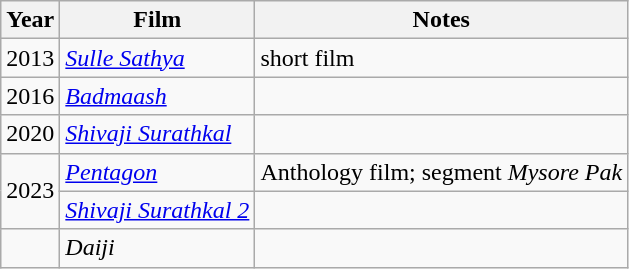<table class="wikitable sortable">
<tr>
<th>Year</th>
<th>Film</th>
<th>Notes</th>
</tr>
<tr>
<td>2013</td>
<td><em><a href='#'>Sulle Sathya</a></em></td>
<td>short film</td>
</tr>
<tr>
<td>2016</td>
<td><em><a href='#'>Badmaash</a></em></td>
<td></td>
</tr>
<tr>
<td>2020</td>
<td><em><a href='#'>Shivaji Surathkal</a></em></td>
<td></td>
</tr>
<tr>
<td rowspan="2">2023</td>
<td><em><a href='#'>Pentagon</a></em></td>
<td>Anthology film; segment <em>Mysore Pak</em></td>
</tr>
<tr>
<td><em><a href='#'>Shivaji Surathkal 2</a></em></td>
<td></td>
</tr>
<tr>
<td></td>
<td><em>Daiji</em></td>
<td></td>
</tr>
</table>
